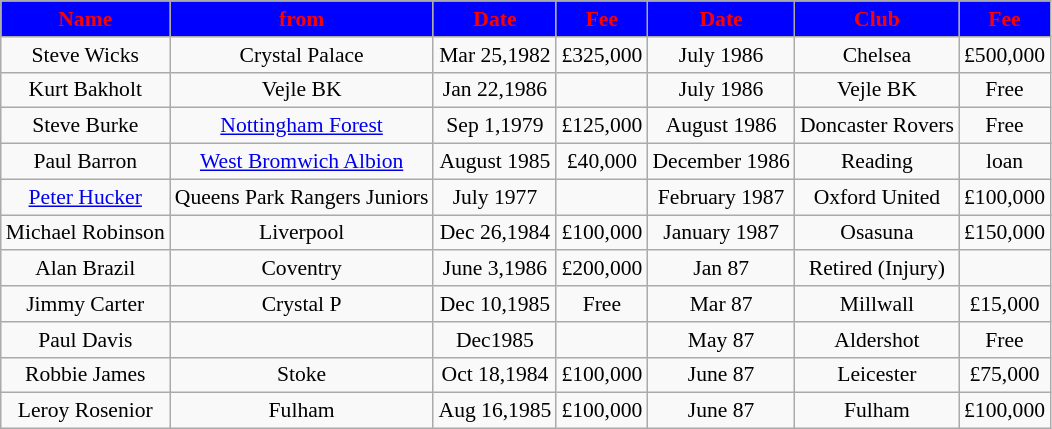<table class="wikitable" style="text-align:center; font-size:90%;">
<tr>
<th style="background:#0000FF; color:red; text-align:center;"><strong>Name</strong></th>
<th style="background:#0000FF; color:red; text-align:center;">from</th>
<th style="background:#0000FF; color:red; text-align:center;">Date</th>
<th style="background:#0000FF; color:red; text-align:center;">Fee</th>
<th style="background:#0000FF; color:red; text-align:center;"><strong>Date</strong></th>
<th style="background:#0000FF; color:red; text-align:center;">Club</th>
<th style="background:#0000FF; color:red; text-align:center;"><strong>Fee</strong></th>
</tr>
<tr>
<td>Steve Wicks</td>
<td>Crystal Palace</td>
<td>Mar 25,1982</td>
<td>£325,000</td>
<td>July 1986</td>
<td>Chelsea</td>
<td>£500,000</td>
</tr>
<tr>
<td>Kurt Bakholt</td>
<td>Vejle BK</td>
<td>Jan 22,1986</td>
<td></td>
<td>July 1986</td>
<td>Vejle BK</td>
<td>Free</td>
</tr>
<tr>
<td>Steve Burke</td>
<td><a href='#'>Nottingham Forest</a></td>
<td>Sep 1,1979</td>
<td>£125,000</td>
<td>August 1986</td>
<td>Doncaster Rovers</td>
<td>Free</td>
</tr>
<tr>
<td>Paul Barron</td>
<td><a href='#'>West Bromwich Albion</a></td>
<td>August 1985</td>
<td>£40,000</td>
<td>December 1986</td>
<td>Reading</td>
<td>loan</td>
</tr>
<tr>
<td><a href='#'>Peter Hucker</a></td>
<td>Queens Park Rangers Juniors</td>
<td>July 1977</td>
<td></td>
<td>February 1987</td>
<td>Oxford United</td>
<td>£100,000</td>
</tr>
<tr>
<td>Michael Robinson</td>
<td>Liverpool</td>
<td>Dec 26,1984</td>
<td>£100,000</td>
<td>January 1987</td>
<td>Osasuna</td>
<td>£150,000</td>
</tr>
<tr>
<td>Alan Brazil</td>
<td>Coventry</td>
<td>June 3,1986</td>
<td>£200,000</td>
<td>Jan 87</td>
<td>Retired (Injury)</td>
<td></td>
</tr>
<tr>
<td>Jimmy Carter</td>
<td>Crystal P</td>
<td>Dec 10,1985</td>
<td>Free</td>
<td>Mar 87</td>
<td>Millwall</td>
<td>£15,000</td>
</tr>
<tr>
<td>Paul Davis</td>
<td></td>
<td>Dec1985</td>
<td></td>
<td>May 87</td>
<td>Aldershot</td>
<td>Free</td>
</tr>
<tr>
<td>Robbie James</td>
<td>Stoke</td>
<td>Oct 18,1984</td>
<td>£100,000</td>
<td>June 87</td>
<td>Leicester</td>
<td>£75,000</td>
</tr>
<tr>
<td>Leroy Rosenior</td>
<td>Fulham</td>
<td>Aug 16,1985</td>
<td>£100,000</td>
<td>June 87</td>
<td>Fulham</td>
<td>£100,000</td>
</tr>
</table>
